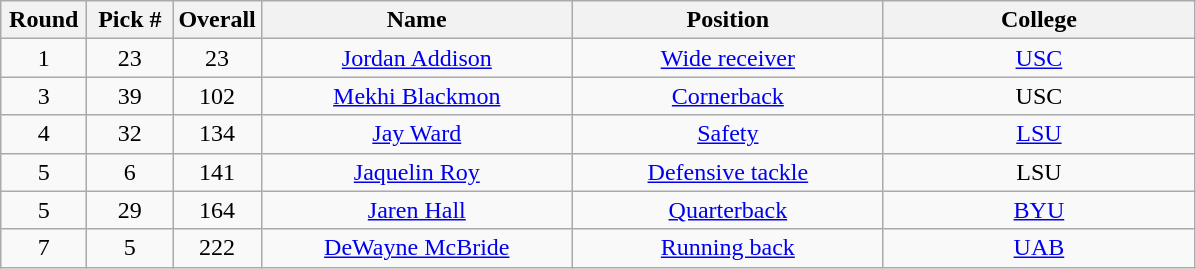<table class="wikitable sortable" style="text-align:center">
<tr>
<th width=50px>Round</th>
<th width=50px>Pick #</th>
<th width=50px>Overall</th>
<th width=200px>Name</th>
<th width=200px>Position</th>
<th width=200px>College</th>
</tr>
<tr>
<td>1</td>
<td>23</td>
<td>23</td>
<td><a href='#'>Jordan Addison</a></td>
<td><a href='#'>Wide receiver</a></td>
<td><a href='#'>USC</a></td>
</tr>
<tr>
<td>3</td>
<td>39</td>
<td>102</td>
<td><a href='#'>Mekhi Blackmon</a></td>
<td><a href='#'>Cornerback</a></td>
<td>USC</td>
</tr>
<tr>
<td>4</td>
<td>32</td>
<td>134</td>
<td><a href='#'>Jay Ward</a></td>
<td><a href='#'>Safety</a></td>
<td><a href='#'>LSU</a></td>
</tr>
<tr>
<td>5</td>
<td>6</td>
<td>141</td>
<td><a href='#'>Jaquelin Roy</a></td>
<td><a href='#'>Defensive tackle</a></td>
<td>LSU</td>
</tr>
<tr>
<td>5</td>
<td>29</td>
<td>164</td>
<td><a href='#'>Jaren Hall</a></td>
<td><a href='#'>Quarterback</a></td>
<td><a href='#'>BYU</a></td>
</tr>
<tr>
<td>7</td>
<td>5</td>
<td>222</td>
<td><a href='#'>DeWayne McBride</a></td>
<td><a href='#'>Running back</a></td>
<td><a href='#'>UAB</a></td>
</tr>
</table>
